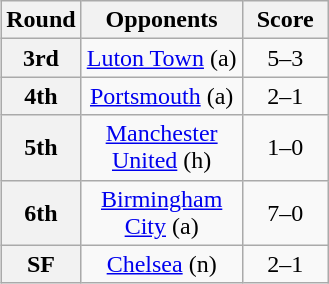<table class="wikitable plainrowheaders" style="text-align:center;margin-left:1em;float:right">
<tr>
<th scope="col" style="width:25px">Round</th>
<th scope="col" style="width:100px">Opponents</th>
<th scope="col" style="width:50px">Score</th>
</tr>
<tr>
<th scope=row style="text-align:center">3rd</th>
<td><a href='#'>Luton Town</a> (a)</td>
<td>5–3</td>
</tr>
<tr>
<th scope=row style="text-align:center">4th</th>
<td><a href='#'>Portsmouth</a> (a)</td>
<td>2–1</td>
</tr>
<tr>
<th scope=row style="text-align:center">5th</th>
<td><a href='#'>Manchester United</a> (h)</td>
<td>1–0</td>
</tr>
<tr>
<th scope=row style="text-align:center">6th</th>
<td><a href='#'>Birmingham City</a> (a)</td>
<td>7–0</td>
</tr>
<tr>
<th scope=row style="text-align:center">SF</th>
<td><a href='#'>Chelsea</a> (n)</td>
<td>2–1</td>
</tr>
</table>
